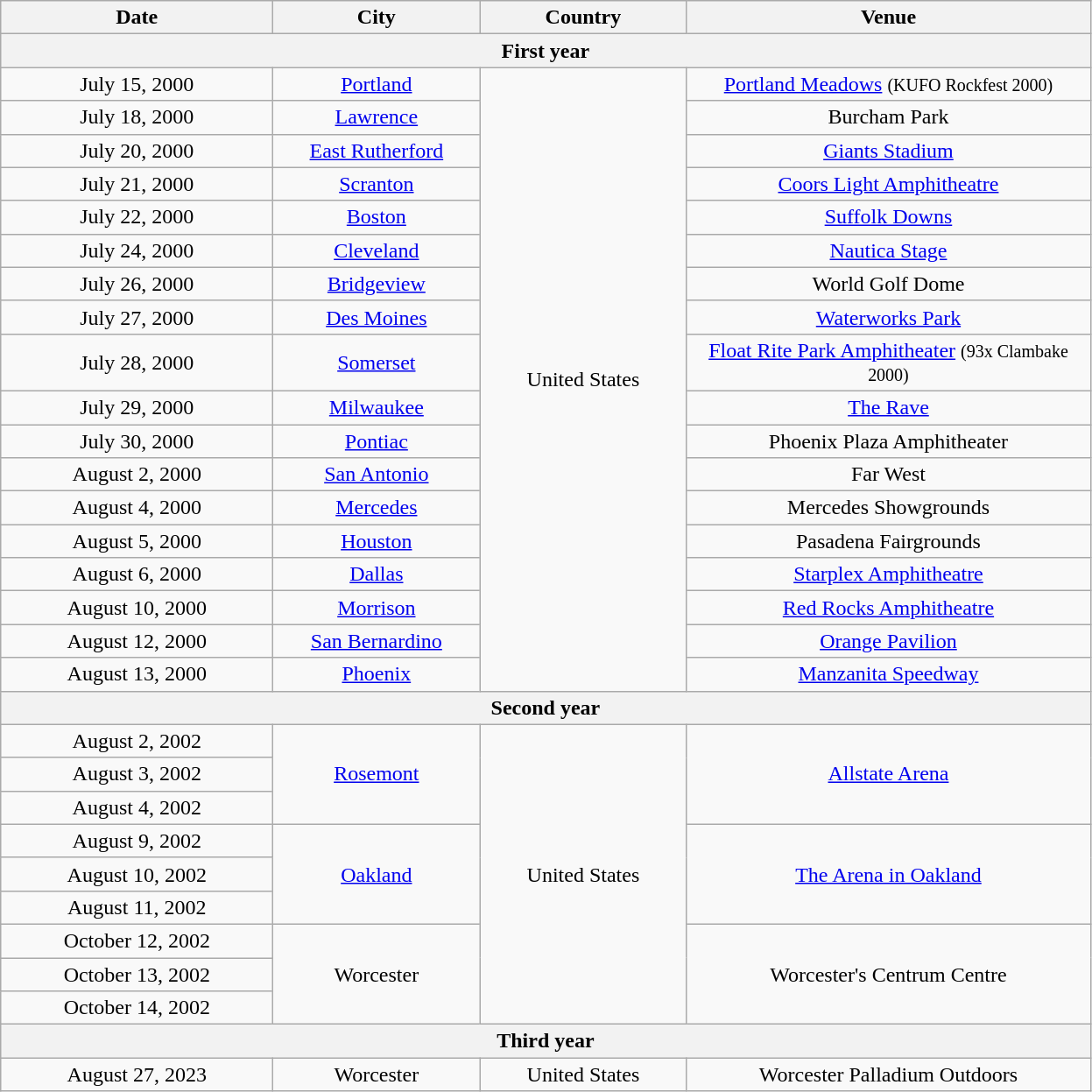<table class="wikitable" style="text-align:center;">
<tr>
<th width="200">Date</th>
<th width="150">City</th>
<th width="150">Country</th>
<th width="300">Venue</th>
</tr>
<tr>
<th colspan="4">First year</th>
</tr>
<tr>
<td>July 15, 2000</td>
<td><a href='#'>Portland</a></td>
<td rowspan="18">United States</td>
<td><a href='#'>Portland Meadows</a> <small>(KUFO Rockfest 2000)</small></td>
</tr>
<tr>
<td>July 18, 2000</td>
<td><a href='#'>Lawrence</a></td>
<td>Burcham Park</td>
</tr>
<tr>
<td>July 20, 2000</td>
<td><a href='#'>East Rutherford</a></td>
<td><a href='#'>Giants Stadium</a></td>
</tr>
<tr>
<td>July 21, 2000</td>
<td><a href='#'>Scranton</a></td>
<td><a href='#'>Coors Light Amphitheatre</a></td>
</tr>
<tr>
<td>July 22, 2000</td>
<td><a href='#'>Boston</a></td>
<td><a href='#'>Suffolk Downs</a></td>
</tr>
<tr>
<td>July 24, 2000</td>
<td><a href='#'>Cleveland</a></td>
<td><a href='#'>Nautica Stage</a></td>
</tr>
<tr>
<td>July 26, 2000</td>
<td><a href='#'>Bridgeview</a></td>
<td>World Golf Dome</td>
</tr>
<tr>
<td>July 27, 2000</td>
<td><a href='#'>Des Moines</a></td>
<td><a href='#'>Waterworks Park</a></td>
</tr>
<tr>
<td>July 28, 2000</td>
<td><a href='#'>Somerset</a></td>
<td><a href='#'>Float Rite Park Amphitheater</a> <small>(93x Clambake 2000)</small></td>
</tr>
<tr>
<td>July 29, 2000</td>
<td><a href='#'>Milwaukee</a></td>
<td><a href='#'>The Rave</a></td>
</tr>
<tr>
<td>July 30, 2000</td>
<td><a href='#'>Pontiac</a></td>
<td>Phoenix Plaza Amphitheater</td>
</tr>
<tr>
<td>August 2, 2000</td>
<td><a href='#'>San Antonio</a></td>
<td>Far West</td>
</tr>
<tr>
<td>August 4, 2000</td>
<td><a href='#'>Mercedes</a></td>
<td>Mercedes Showgrounds</td>
</tr>
<tr>
<td>August 5, 2000</td>
<td><a href='#'>Houston</a></td>
<td>Pasadena Fairgrounds</td>
</tr>
<tr>
<td>August 6, 2000</td>
<td><a href='#'>Dallas</a></td>
<td><a href='#'>Starplex Amphitheatre</a></td>
</tr>
<tr>
<td>August 10, 2000</td>
<td><a href='#'>Morrison</a></td>
<td><a href='#'>Red Rocks Amphitheatre</a></td>
</tr>
<tr>
<td>August 12, 2000</td>
<td><a href='#'>San Bernardino</a></td>
<td><a href='#'>Orange Pavilion</a></td>
</tr>
<tr>
<td>August 13, 2000</td>
<td><a href='#'>Phoenix</a></td>
<td><a href='#'>Manzanita Speedway</a></td>
</tr>
<tr>
<th colspan="4">Second year</th>
</tr>
<tr>
<td>August 2, 2002</td>
<td rowspan="3"><a href='#'>Rosemont</a></td>
<td rowspan="9">United States</td>
<td rowspan="3"><a href='#'>Allstate Arena</a></td>
</tr>
<tr>
<td>August 3, 2002</td>
</tr>
<tr>
<td>August 4, 2002</td>
</tr>
<tr>
<td>August 9, 2002</td>
<td rowspan="3"><a href='#'>Oakland</a></td>
<td rowspan="3"><a href='#'>The Arena in Oakland</a></td>
</tr>
<tr>
<td>August 10, 2002</td>
</tr>
<tr>
<td>August 11, 2002</td>
</tr>
<tr>
<td>October 12, 2002</td>
<td rowspan="3">Worcester</td>
<td rowspan="3">Worcester's Centrum Centre</td>
</tr>
<tr>
<td>October 13, 2002</td>
</tr>
<tr>
<td>October 14, 2002</td>
</tr>
<tr>
<th colspan="4">Third year</th>
</tr>
<tr>
<td>August 27, 2023</td>
<td rowspan="3">Worcester</td>
<td rowspan="18">United States</td>
<td rowspan="3">Worcester Palladium Outdoors</td>
</tr>
</table>
